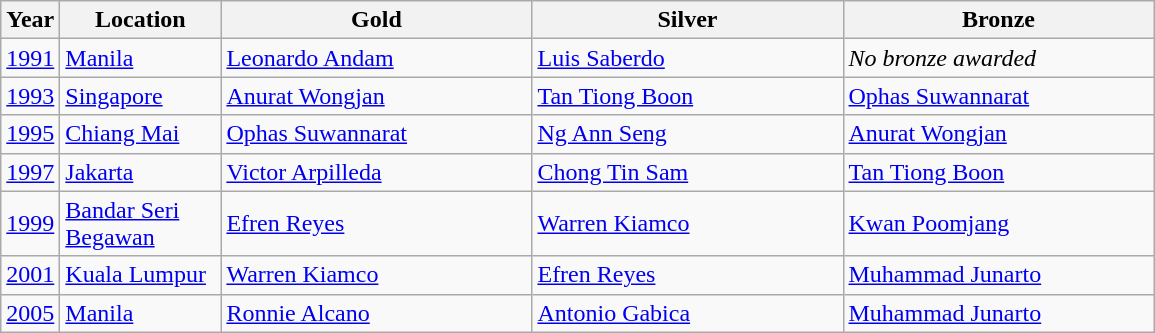<table class="wikitable">
<tr>
<th>Year</th>
<th width="100">Location</th>
<th width="200">Gold</th>
<th width="200">Silver</th>
<th width="200">Bronze</th>
</tr>
<tr>
<td><a href='#'>1991</a></td>
<td> <a href='#'>Manila</a></td>
<td> <a href='#'>Leonardo Andam</a></td>
<td> <a href='#'>Luis Saberdo</a></td>
<td><em>No bronze awarded</em></td>
</tr>
<tr>
<td><a href='#'>1993</a></td>
<td> <a href='#'>Singapore</a></td>
<td> <a href='#'>Anurat Wongjan</a></td>
<td> <a href='#'>Tan Tiong Boon</a></td>
<td> <a href='#'>Ophas Suwannarat</a></td>
</tr>
<tr>
<td><a href='#'>1995</a></td>
<td> <a href='#'>Chiang Mai</a></td>
<td> <a href='#'>Ophas Suwannarat</a></td>
<td> <a href='#'>Ng Ann Seng</a></td>
<td> <a href='#'>Anurat Wongjan</a></td>
</tr>
<tr>
<td><a href='#'>1997</a></td>
<td> <a href='#'>Jakarta</a></td>
<td> <a href='#'>Victor Arpilleda</a></td>
<td> <a href='#'>Chong Tin Sam</a></td>
<td> <a href='#'>Tan Tiong Boon</a></td>
</tr>
<tr>
<td><a href='#'>1999</a></td>
<td> <a href='#'>Bandar Seri Begawan</a></td>
<td> <a href='#'>Efren Reyes</a></td>
<td> <a href='#'>Warren Kiamco</a></td>
<td> <a href='#'>Kwan Poomjang</a></td>
</tr>
<tr>
<td><a href='#'>2001</a></td>
<td> <a href='#'>Kuala Lumpur</a></td>
<td> <a href='#'>Warren Kiamco</a></td>
<td> <a href='#'>Efren Reyes</a></td>
<td> <a href='#'>Muhammad Junarto</a></td>
</tr>
<tr>
<td><a href='#'>2005</a></td>
<td> <a href='#'>Manila</a></td>
<td> <a href='#'>Ronnie Alcano</a></td>
<td> <a href='#'>Antonio Gabica</a></td>
<td> <a href='#'>Muhammad Junarto</a></td>
</tr>
</table>
